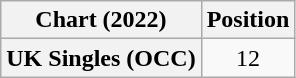<table class="wikitable plainrowheaders" style="text-align:center">
<tr>
<th scope="col">Chart (2022)</th>
<th scope="col">Position</th>
</tr>
<tr>
<th scope="row">UK Singles (OCC)</th>
<td>12</td>
</tr>
</table>
